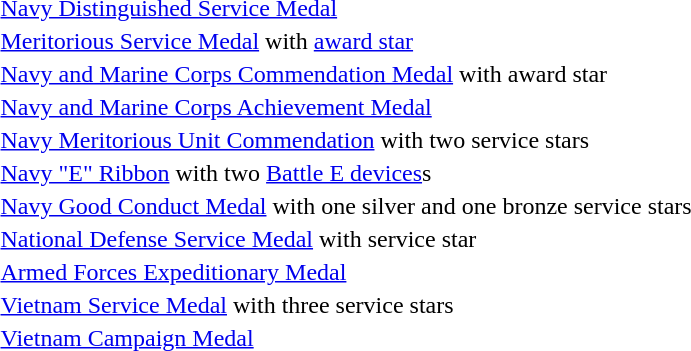<table>
<tr>
<td></td>
<td><a href='#'>Navy Distinguished Service Medal</a></td>
</tr>
<tr>
<td></td>
<td><a href='#'>Meritorious Service Medal</a> with <a href='#'>award star</a></td>
</tr>
<tr>
<td></td>
<td><a href='#'>Navy and Marine Corps Commendation Medal</a> with award star</td>
</tr>
<tr>
<td></td>
<td><a href='#'>Navy and Marine Corps Achievement Medal</a></td>
</tr>
<tr>
<td></td>
<td><a href='#'>Navy Meritorious Unit Commendation</a> with two service stars</td>
</tr>
<tr>
<td></td>
<td><a href='#'>Navy "E" Ribbon</a> with two <a href='#'>Battle E devices</a>s</td>
</tr>
<tr>
<td></td>
<td><a href='#'>Navy Good Conduct Medal</a> with one silver and one bronze service stars</td>
</tr>
<tr>
<td></td>
<td><a href='#'>National Defense Service Medal</a> with service star</td>
</tr>
<tr>
<td></td>
<td><a href='#'>Armed Forces Expeditionary Medal</a></td>
</tr>
<tr>
<td></td>
<td><a href='#'>Vietnam Service Medal</a> with three service stars</td>
</tr>
<tr>
<td></td>
<td><a href='#'>Vietnam Campaign Medal</a></td>
</tr>
</table>
